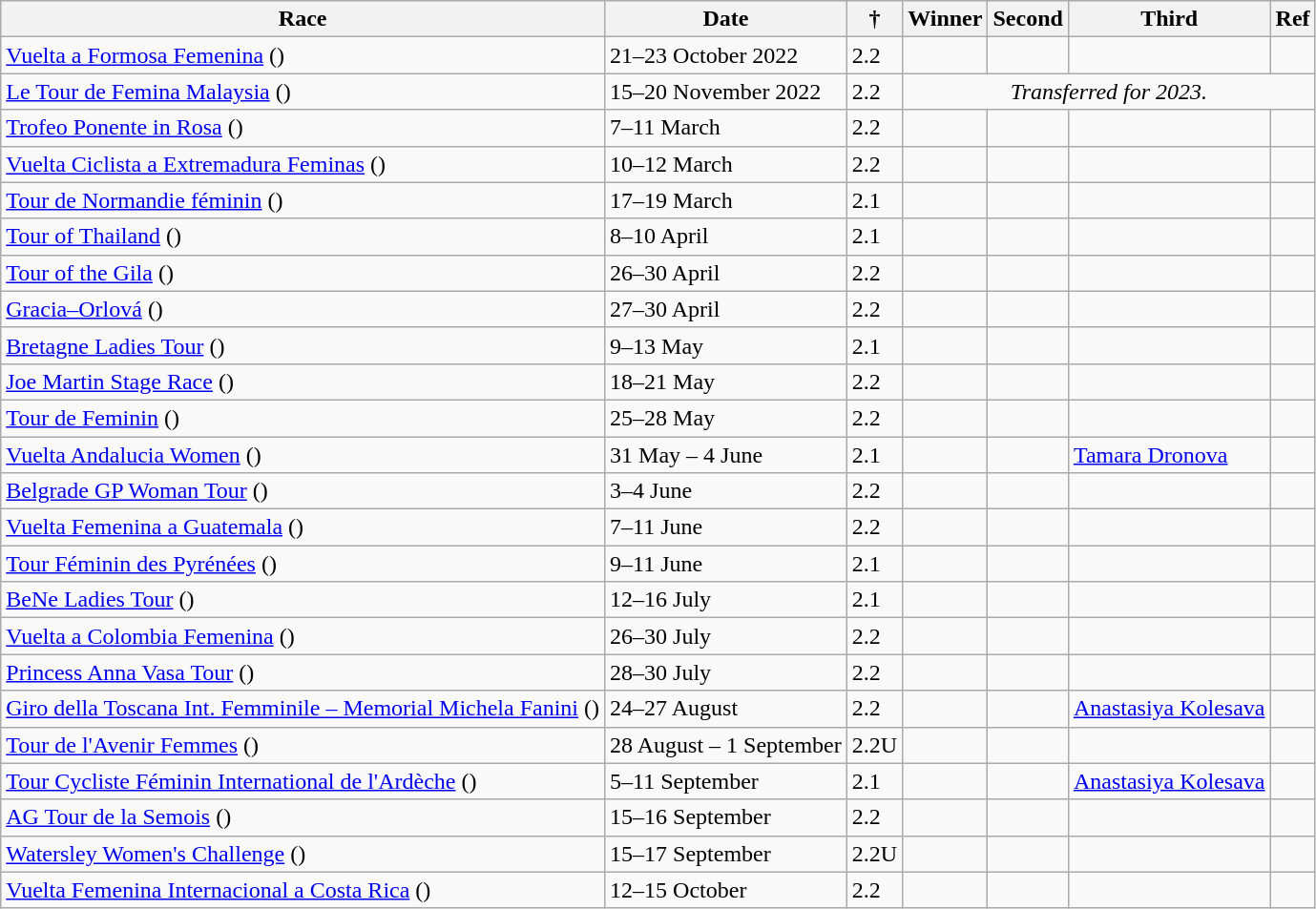<table class="wikitable sortable">
<tr>
<th>Race</th>
<th>Date</th>
<th> †</th>
<th>Winner</th>
<th>Second</th>
<th>Third</th>
<th>Ref</th>
</tr>
<tr>
<td> <a href='#'>Vuelta a Formosa Femenina</a> ()</td>
<td>21–23 October 2022</td>
<td>2.2</td>
<td></td>
<td></td>
<td></td>
<td align=center></td>
</tr>
<tr>
<td> <a href='#'>Le Tour de Femina Malaysia</a> ()</td>
<td>15–20 November 2022</td>
<td>2.2</td>
<td colspan="4" align="center"><em>Transferred for 2023.</em></td>
</tr>
<tr>
<td> <a href='#'>Trofeo Ponente in Rosa</a> ()</td>
<td>7–11 March</td>
<td>2.2</td>
<td></td>
<td></td>
<td></td>
<td align=center></td>
</tr>
<tr>
<td> <a href='#'>Vuelta Ciclista a Extremadura Feminas</a> ()</td>
<td>10–12 March</td>
<td>2.2</td>
<td></td>
<td></td>
<td></td>
<td align=center></td>
</tr>
<tr>
<td> <a href='#'>Tour de Normandie féminin</a> ()</td>
<td>17–19 March</td>
<td>2.1</td>
<td></td>
<td></td>
<td></td>
<td align=center></td>
</tr>
<tr>
<td> <a href='#'>Tour of Thailand</a> ()</td>
<td>8–10 April</td>
<td>2.1</td>
<td></td>
<td></td>
<td></td>
<td align=center></td>
</tr>
<tr>
<td> <a href='#'>Tour of the Gila</a> ()</td>
<td>26–30 April</td>
<td>2.2</td>
<td></td>
<td></td>
<td></td>
<td align=center></td>
</tr>
<tr>
<td> <a href='#'>Gracia–Orlová</a> ()</td>
<td>27–30 April</td>
<td>2.2</td>
<td></td>
<td></td>
<td></td>
<td align=center></td>
</tr>
<tr>
<td> <a href='#'>Bretagne Ladies Tour</a> ()</td>
<td>9–13 May</td>
<td>2.1</td>
<td></td>
<td></td>
<td></td>
<td align=center></td>
</tr>
<tr>
<td> <a href='#'>Joe Martin Stage Race</a> ()</td>
<td>18–21 May</td>
<td>2.2</td>
<td></td>
<td></td>
<td></td>
<td align=center></td>
</tr>
<tr>
<td> <a href='#'>Tour de Feminin</a> ()</td>
<td>25–28 May</td>
<td>2.2</td>
<td></td>
<td></td>
<td></td>
<td align=center></td>
</tr>
<tr>
<td> <a href='#'>Vuelta Andalucia Women</a> ()</td>
<td>31 May – 4 June</td>
<td>2.1</td>
<td></td>
<td></td>
<td> <a href='#'>Tamara Dronova</a></td>
<td align=center></td>
</tr>
<tr>
<td> <a href='#'>Belgrade GP Woman Tour</a> ()</td>
<td>3–4 June</td>
<td>2.2</td>
<td></td>
<td></td>
<td></td>
<td align=center></td>
</tr>
<tr>
<td> <a href='#'>Vuelta Femenina a Guatemala</a> ()</td>
<td>7–11 June</td>
<td>2.2</td>
<td></td>
<td></td>
<td></td>
<td align=center></td>
</tr>
<tr>
<td> <a href='#'>Tour Féminin des Pyrénées</a> ()</td>
<td>9–11 June</td>
<td>2.1</td>
<td></td>
<td></td>
<td></td>
<td align=center></td>
</tr>
<tr>
<td> <a href='#'>BeNe Ladies Tour</a> ()</td>
<td>12–16 July</td>
<td>2.1</td>
<td></td>
<td></td>
<td></td>
<td align=center></td>
</tr>
<tr>
<td> <a href='#'>Vuelta a Colombia Femenina</a> ()</td>
<td>26–30 July</td>
<td>2.2</td>
<td></td>
<td></td>
<td></td>
<td align=center></td>
</tr>
<tr>
<td> <a href='#'>Princess Anna Vasa Tour</a> ()</td>
<td>28–30 July</td>
<td>2.2</td>
<td></td>
<td></td>
<td></td>
<td align=center></td>
</tr>
<tr>
<td> <a href='#'>Giro della Toscana Int. Femminile – Memorial Michela Fanini</a> ()</td>
<td>24–27 August</td>
<td>2.2</td>
<td></td>
<td></td>
<td> <a href='#'>Anastasiya Kolesava</a></td>
<td align=center></td>
</tr>
<tr>
<td> <a href='#'>Tour de l'Avenir Femmes</a> ()</td>
<td>28 August – 1 September</td>
<td>2.2U</td>
<td></td>
<td></td>
<td></td>
<td align=center></td>
</tr>
<tr>
<td> <a href='#'>Tour Cycliste Féminin International de l'Ardèche</a> ()</td>
<td>5–11 September</td>
<td>2.1</td>
<td></td>
<td></td>
<td> <a href='#'>Anastasiya Kolesava</a></td>
<td align=center></td>
</tr>
<tr>
<td> <a href='#'>AG Tour de la Semois</a> ()</td>
<td>15–16 September</td>
<td>2.2</td>
<td></td>
<td></td>
<td></td>
<td align=center></td>
</tr>
<tr>
<td> <a href='#'>Watersley Women's Challenge</a> ()</td>
<td>15–17 September</td>
<td>2.2U</td>
<td></td>
<td></td>
<td></td>
<td align=center></td>
</tr>
<tr>
<td> <a href='#'>Vuelta Femenina Internacional a Costa Rica</a> ()</td>
<td>12–15 October</td>
<td>2.2</td>
<td></td>
<td></td>
<td></td>
<td align=center></td>
</tr>
</table>
